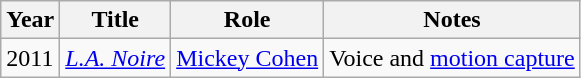<table class="wikitable sortable">
<tr>
<th>Year</th>
<th>Title</th>
<th>Role</th>
<th class="unsortable">Notes</th>
</tr>
<tr>
<td>2011</td>
<td><em><a href='#'>L.A. Noire</a></em></td>
<td><a href='#'>Mickey Cohen</a></td>
<td>Voice and <a href='#'>motion capture</a></td>
</tr>
</table>
